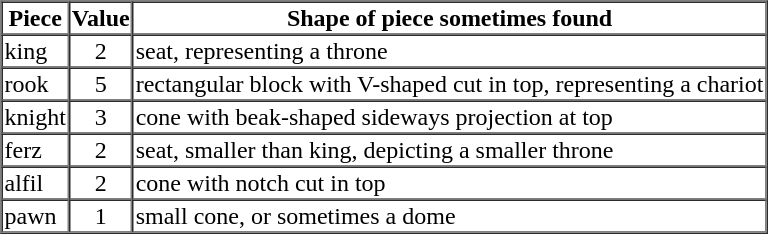<table cellspacing="0" border="1" style="background:white;">
<tr>
<th>Piece</th>
<th>Value</th>
<th>Shape of piece sometimes found</th>
</tr>
<tr>
<td> king</td>
<td style="text-align:center;">2</td>
<td> seat, representing a throne</td>
</tr>
<tr>
<td> rook</td>
<td style="text-align:center;">5</td>
<td> rectangular block with V-shaped cut in top, representing a chariot</td>
</tr>
<tr>
<td> knight</td>
<td style="text-align:center;">3</td>
<td> cone with beak-shaped sideways projection at top</td>
</tr>
<tr>
<td> ferz</td>
<td style="text-align:center;">2</td>
<td> seat, smaller than king, depicting a smaller throne</td>
</tr>
<tr>
<td> alfil</td>
<td style="text-align:center;">2</td>
<td> cone with notch cut in top</td>
</tr>
<tr>
<td> pawn</td>
<td style="text-align:center;">1</td>
<td> small cone, or sometimes a dome</td>
</tr>
</table>
